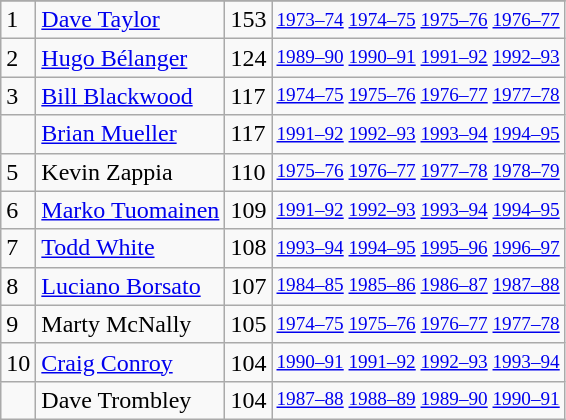<table class="wikitable">
<tr>
</tr>
<tr>
<td>1</td>
<td><a href='#'>Dave Taylor</a></td>
<td>153</td>
<td style="font-size:80%;"><a href='#'>1973–74</a> <a href='#'>1974–75</a> <a href='#'>1975–76</a> <a href='#'>1976–77</a></td>
</tr>
<tr>
<td>2</td>
<td><a href='#'>Hugo Bélanger</a></td>
<td>124</td>
<td style="font-size:80%;"><a href='#'>1989–90</a> <a href='#'>1990–91</a> <a href='#'>1991–92</a> <a href='#'>1992–93</a></td>
</tr>
<tr>
<td>3</td>
<td><a href='#'>Bill Blackwood</a></td>
<td>117</td>
<td style="font-size:80%;"><a href='#'>1974–75</a> <a href='#'>1975–76</a> <a href='#'>1976–77</a> <a href='#'>1977–78</a></td>
</tr>
<tr>
<td></td>
<td><a href='#'>Brian Mueller</a></td>
<td>117</td>
<td style="font-size:80%;"><a href='#'>1991–92</a> <a href='#'>1992–93</a> <a href='#'>1993–94</a> <a href='#'>1994–95</a></td>
</tr>
<tr>
<td>5</td>
<td>Kevin Zappia</td>
<td>110</td>
<td style="font-size:80%;"><a href='#'>1975–76</a> <a href='#'>1976–77</a> <a href='#'>1977–78</a> <a href='#'>1978–79</a></td>
</tr>
<tr>
<td>6</td>
<td><a href='#'>Marko Tuomainen</a></td>
<td>109</td>
<td style="font-size:80%;"><a href='#'>1991–92</a> <a href='#'>1992–93</a> <a href='#'>1993–94</a> <a href='#'>1994–95</a></td>
</tr>
<tr>
<td>7</td>
<td><a href='#'>Todd White</a></td>
<td>108</td>
<td style="font-size:80%;"><a href='#'>1993–94</a> <a href='#'>1994–95</a> <a href='#'>1995–96</a> <a href='#'>1996–97</a></td>
</tr>
<tr>
<td>8</td>
<td><a href='#'>Luciano Borsato</a></td>
<td>107</td>
<td style="font-size:80%;"><a href='#'>1984–85</a> <a href='#'>1985–86</a> <a href='#'>1986–87</a> <a href='#'>1987–88</a></td>
</tr>
<tr>
<td>9</td>
<td>Marty McNally</td>
<td>105</td>
<td style="font-size:80%;"><a href='#'>1974–75</a> <a href='#'>1975–76</a> <a href='#'>1976–77</a> <a href='#'>1977–78</a></td>
</tr>
<tr>
<td>10</td>
<td><a href='#'>Craig Conroy</a></td>
<td>104</td>
<td style="font-size:80%;"><a href='#'>1990–91</a> <a href='#'>1991–92</a> <a href='#'>1992–93</a> <a href='#'>1993–94</a></td>
</tr>
<tr>
<td></td>
<td>Dave Trombley</td>
<td>104</td>
<td style="font-size:80%;"><a href='#'>1987–88</a> <a href='#'>1988–89</a> <a href='#'>1989–90</a> <a href='#'>1990–91</a></td>
</tr>
</table>
